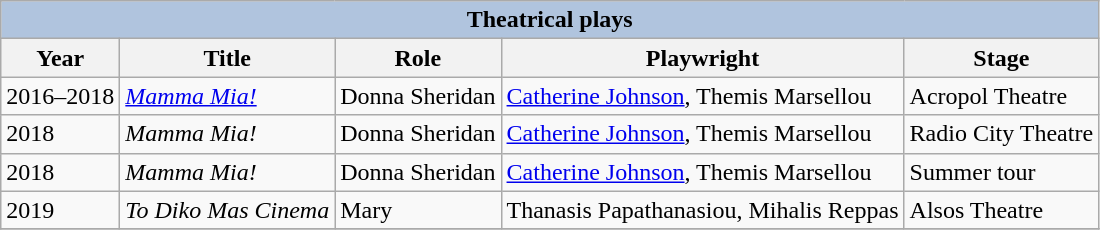<table class="wikitable">
<tr>
<th colspan="5" style="background:#B0C4DE;">Theatrical plays</th>
</tr>
<tr>
<th>Year</th>
<th>Title</th>
<th>Role</th>
<th>Playwright</th>
<th>Stage</th>
</tr>
<tr>
<td>2016–2018</td>
<td><em><a href='#'>Mamma Mia!</a></em></td>
<td>Donna Sheridan</td>
<td><a href='#'>Catherine Johnson</a>, Themis Marsellou</td>
<td>Acropol Theatre</td>
</tr>
<tr>
<td>2018</td>
<td><em>Mamma Mia!</em></td>
<td>Donna Sheridan</td>
<td><a href='#'>Catherine Johnson</a>, Themis Marsellou</td>
<td>Radio City Theatre</td>
</tr>
<tr>
<td>2018</td>
<td><em>Mamma Mia!</em></td>
<td>Donna Sheridan</td>
<td><a href='#'>Catherine Johnson</a>, Themis Marsellou</td>
<td>Summer tour</td>
</tr>
<tr>
<td>2019</td>
<td><em>To Diko Mas Cinema</em></td>
<td>Mary</td>
<td>Thanasis Papathanasiou, Mihalis Reppas</td>
<td>Alsos Theatre</td>
</tr>
<tr>
</tr>
</table>
